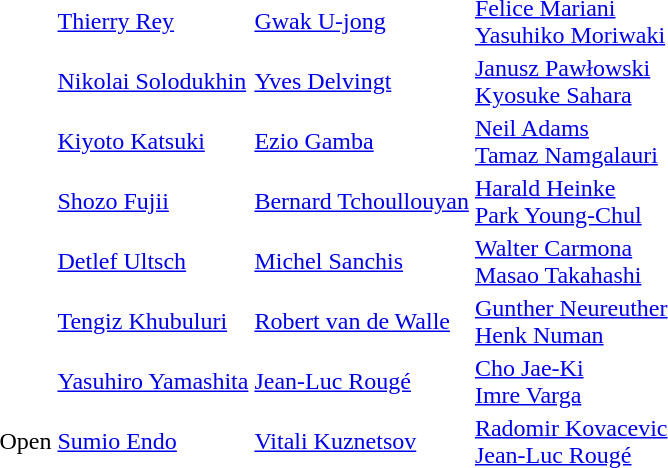<table>
<tr>
<td></td>
<td> <a href='#'>Thierry Rey</a></td>
<td> <a href='#'>Gwak U-jong</a></td>
<td> <a href='#'>Felice Mariani</a> <br>  <a href='#'>Yasuhiko Moriwaki</a></td>
</tr>
<tr>
<td></td>
<td> <a href='#'>Nikolai Solodukhin</a></td>
<td> <a href='#'>Yves Delvingt</a></td>
<td> <a href='#'>Janusz Pawłowski</a> <br>  <a href='#'>Kyosuke Sahara</a></td>
</tr>
<tr>
<td></td>
<td> <a href='#'>Kiyoto Katsuki</a></td>
<td> <a href='#'>Ezio Gamba</a></td>
<td> <a href='#'>Neil Adams</a> <br>  <a href='#'>Tamaz Namgalauri</a></td>
</tr>
<tr>
<td></td>
<td> <a href='#'>Shozo Fujii</a></td>
<td> <a href='#'>Bernard Tchoullouyan</a></td>
<td> <a href='#'>Harald Heinke</a> <br>  <a href='#'>Park Young-Chul</a></td>
</tr>
<tr>
<td></td>
<td> <a href='#'>Detlef Ultsch</a></td>
<td> <a href='#'>Michel Sanchis</a></td>
<td> <a href='#'>Walter Carmona</a> <br>  <a href='#'>Masao Takahashi</a></td>
</tr>
<tr>
<td></td>
<td> <a href='#'>Tengiz Khubuluri</a></td>
<td> <a href='#'>Robert van de Walle</a></td>
<td> <a href='#'>Gunther Neureuther</a> <br>  <a href='#'>Henk Numan</a></td>
</tr>
<tr>
<td></td>
<td> <a href='#'>Yasuhiro Yamashita</a></td>
<td> <a href='#'>Jean-Luc Rougé</a></td>
<td> <a href='#'>Cho Jae-Ki</a> <br>  <a href='#'>Imre Varga</a></td>
</tr>
<tr>
<td>Open</td>
<td> <a href='#'>Sumio Endo</a></td>
<td> <a href='#'>Vitali Kuznetsov</a></td>
<td> <a href='#'>Radomir Kovacevic</a> <br>  <a href='#'>Jean-Luc Rougé</a></td>
</tr>
</table>
